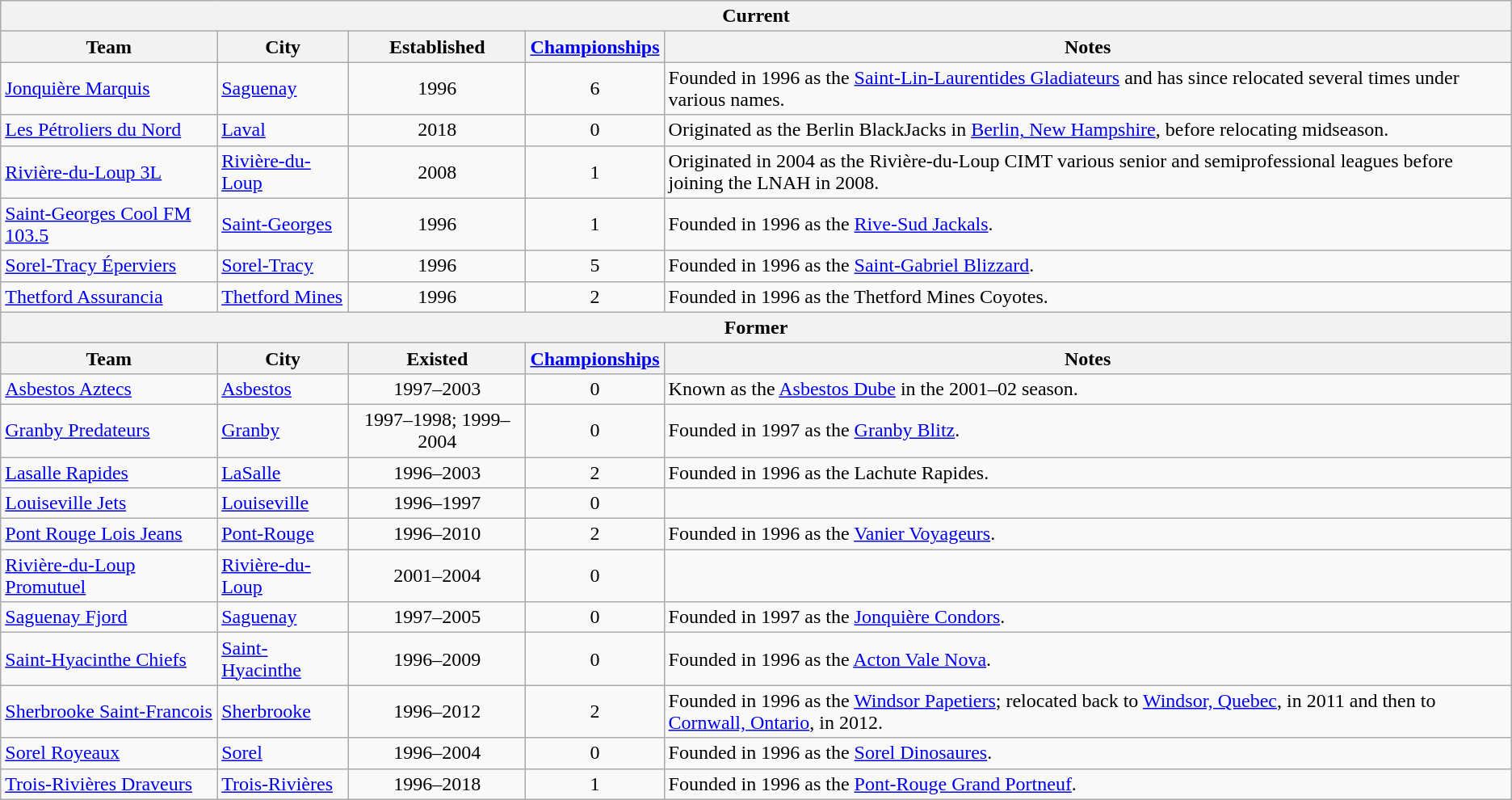<table class="wikitable">
<tr>
<th colspan=5>Current</th>
</tr>
<tr>
<th>Team</th>
<th>City</th>
<th>Established</th>
<th><a href='#'>Championships</a></th>
<th>Notes</th>
</tr>
<tr>
<td><a href='#'>Jonquière Marquis</a></td>
<td><a href='#'>Saguenay</a></td>
<td align=center>1996</td>
<td align=center>6</td>
<td>Founded in 1996 as the <a href='#'>Saint-Lin-Laurentides Gladiateurs</a> and has since relocated several times under various names.</td>
</tr>
<tr>
<td><a href='#'>Les Pétroliers du Nord</a></td>
<td><a href='#'>Laval</a></td>
<td align=center>2018</td>
<td align=center>0</td>
<td>Originated as the Berlin BlackJacks in <a href='#'>Berlin, New Hampshire</a>, before relocating midseason.</td>
</tr>
<tr>
<td><a href='#'>Rivière-du-Loup 3L</a></td>
<td><a href='#'>Rivière-du-Loup</a></td>
<td align=center>2008</td>
<td align=center>1</td>
<td>Originated in 2004 as the Rivière-du-Loup CIMT various senior and semiprofessional leagues before joining the LNAH in 2008.</td>
</tr>
<tr>
<td><a href='#'>Saint-Georges Cool FM 103.5</a></td>
<td><a href='#'>Saint-Georges</a></td>
<td align=center>1996</td>
<td align=center>1</td>
<td>Founded in 1996 as the <a href='#'>Rive-Sud Jackals</a>.</td>
</tr>
<tr>
<td><a href='#'>Sorel-Tracy Éperviers</a></td>
<td><a href='#'>Sorel-Tracy</a></td>
<td align=center>1996</td>
<td align=center>5</td>
<td>Founded in 1996 as the <a href='#'>Saint-Gabriel Blizzard</a>.</td>
</tr>
<tr>
<td><a href='#'>Thetford Assurancia</a></td>
<td><a href='#'>Thetford Mines</a></td>
<td align=center>1996</td>
<td align=center>2</td>
<td>Founded in 1996 as the Thetford Mines Coyotes.</td>
</tr>
<tr>
<th colspan=5>Former</th>
</tr>
<tr>
<th>Team</th>
<th>City</th>
<th>Existed</th>
<th><a href='#'>Championships</a></th>
<th>Notes</th>
</tr>
<tr>
<td><a href='#'>Asbestos Aztecs</a></td>
<td><a href='#'>Asbestos</a></td>
<td align=center>1997–2003</td>
<td align=center>0</td>
<td>Known as the <a href='#'>Asbestos Dube</a> in the 2001–02 season.</td>
</tr>
<tr>
<td><a href='#'>Granby Predateurs</a></td>
<td><a href='#'>Granby</a></td>
<td align=center>1997–1998; 1999–2004</td>
<td align=center>0</td>
<td>Founded in 1997 as the <a href='#'>Granby Blitz</a>.</td>
</tr>
<tr>
<td><a href='#'>Lasalle Rapides</a></td>
<td><a href='#'>LaSalle</a></td>
<td align=center>1996–2003</td>
<td align=center>2</td>
<td>Founded in 1996 as the Lachute Rapides.</td>
</tr>
<tr>
<td><a href='#'>Louiseville Jets</a></td>
<td><a href='#'>Louiseville</a></td>
<td align=center>1996–1997</td>
<td align=center>0</td>
<td></td>
</tr>
<tr>
<td><a href='#'>Pont Rouge Lois Jeans</a></td>
<td><a href='#'>Pont-Rouge</a></td>
<td align=center>1996–2010</td>
<td align=center>2</td>
<td>Founded in 1996 as the <a href='#'>Vanier Voyageurs</a>.</td>
</tr>
<tr>
<td><a href='#'>Rivière-du-Loup Promutuel</a></td>
<td><a href='#'>Rivière-du-Loup</a></td>
<td align=center>2001–2004</td>
<td align=center>0</td>
<td></td>
</tr>
<tr>
<td><a href='#'>Saguenay Fjord</a></td>
<td><a href='#'>Saguenay</a></td>
<td align=center>1997–2005</td>
<td align=center>0</td>
<td>Founded in 1997 as the <a href='#'>Jonquière Condors</a>.</td>
</tr>
<tr>
<td><a href='#'>Saint-Hyacinthe Chiefs</a></td>
<td><a href='#'>Saint-Hyacinthe</a></td>
<td align=center>1996–2009</td>
<td align=center>0</td>
<td>Founded in 1996 as the <a href='#'>Acton Vale Nova</a>.</td>
</tr>
<tr>
<td><a href='#'>Sherbrooke Saint-Francois</a></td>
<td><a href='#'>Sherbrooke</a></td>
<td align=center>1996–2012</td>
<td align=center>2</td>
<td>Founded in 1996 as the <a href='#'>Windsor Papetiers</a>; relocated back to <a href='#'>Windsor, Quebec</a>, in 2011 and then to <a href='#'>Cornwall, Ontario</a>, in 2012.</td>
</tr>
<tr>
<td><a href='#'>Sorel Royeaux</a></td>
<td><a href='#'>Sorel</a></td>
<td align=center>1996–2004</td>
<td align=center>0</td>
<td>Founded in 1996 as the <a href='#'>Sorel Dinosaures</a>.</td>
</tr>
<tr>
<td><a href='#'>Trois-Rivières Draveurs</a></td>
<td><a href='#'>Trois-Rivières</a></td>
<td align=center>1996–2018</td>
<td align=center>1</td>
<td>Founded in 1996 as the <a href='#'>Pont-Rouge Grand Portneuf</a>.</td>
</tr>
</table>
